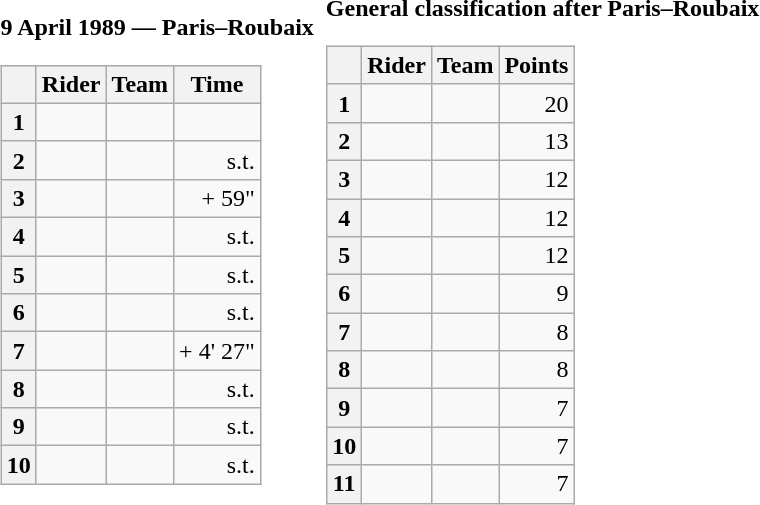<table>
<tr>
<td><strong>9 April 1989 — Paris–Roubaix </strong><br><table class="wikitable">
<tr>
<th></th>
<th>Rider</th>
<th>Team</th>
<th>Time</th>
</tr>
<tr>
<th>1</th>
<td></td>
<td></td>
<td align="right"></td>
</tr>
<tr>
<th>2</th>
<td></td>
<td></td>
<td align="right">s.t.</td>
</tr>
<tr>
<th>3</th>
<td> </td>
<td></td>
<td align="right">+ 59"</td>
</tr>
<tr>
<th>4</th>
<td></td>
<td></td>
<td align="right">s.t.</td>
</tr>
<tr>
<th>5</th>
<td></td>
<td></td>
<td align="right">s.t.</td>
</tr>
<tr>
<th>6</th>
<td></td>
<td></td>
<td align="right">s.t.</td>
</tr>
<tr>
<th>7</th>
<td></td>
<td></td>
<td align="right">+ 4' 27"</td>
</tr>
<tr>
<th>8</th>
<td></td>
<td></td>
<td align="right">s.t.</td>
</tr>
<tr>
<th>9</th>
<td></td>
<td></td>
<td align="right">s.t.</td>
</tr>
<tr>
<th>10</th>
<td></td>
<td></td>
<td align="right">s.t.</td>
</tr>
</table>
</td>
<td></td>
<td><strong>General classification after Paris–Roubaix</strong><br><table class="wikitable">
<tr>
<th></th>
<th>Rider</th>
<th>Team</th>
<th>Points</th>
</tr>
<tr>
<th>1</th>
<td> </td>
<td></td>
<td align="right">20</td>
</tr>
<tr>
<th>2</th>
<td></td>
<td></td>
<td align="right">13</td>
</tr>
<tr>
<th>3</th>
<td></td>
<td></td>
<td align="right">12</td>
</tr>
<tr>
<th>4</th>
<td></td>
<td></td>
<td align="right">12</td>
</tr>
<tr>
<th>5</th>
<td></td>
<td></td>
<td align="right">12</td>
</tr>
<tr>
<th>6</th>
<td></td>
<td></td>
<td align="right">9</td>
</tr>
<tr>
<th>7</th>
<td></td>
<td></td>
<td align="right">8</td>
</tr>
<tr>
<th>8</th>
<td></td>
<td></td>
<td align="right">8</td>
</tr>
<tr>
<th>9</th>
<td></td>
<td></td>
<td align="right">7</td>
</tr>
<tr>
<th>10</th>
<td></td>
<td></td>
<td align="right">7</td>
</tr>
<tr>
<th>11</th>
<td></td>
<td></td>
<td align="right">7</td>
</tr>
</table>
</td>
</tr>
</table>
